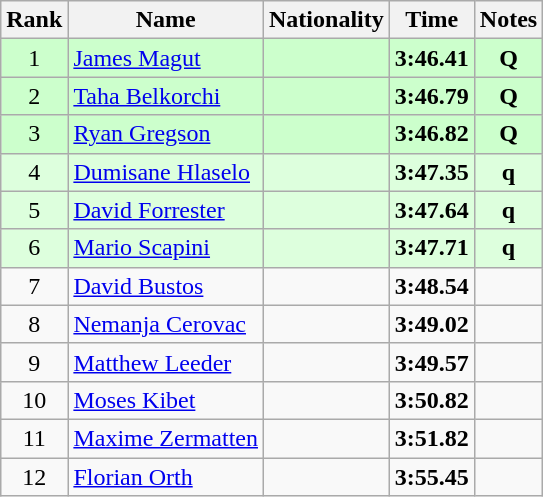<table class="wikitable sortable" style="text-align:center">
<tr>
<th>Rank</th>
<th>Name</th>
<th>Nationality</th>
<th>Time</th>
<th>Notes</th>
</tr>
<tr bgcolor=ccffcc>
<td>1</td>
<td align=left><a href='#'>James Magut</a></td>
<td align=left></td>
<td><strong>3:46.41</strong></td>
<td><strong>Q</strong></td>
</tr>
<tr bgcolor=ccffcc>
<td>2</td>
<td align=left><a href='#'>Taha Belkorchi</a></td>
<td align=left></td>
<td><strong>3:46.79</strong></td>
<td><strong>Q</strong></td>
</tr>
<tr bgcolor=ccffcc>
<td>3</td>
<td align=left><a href='#'>Ryan Gregson</a></td>
<td align=left></td>
<td><strong>3:46.82</strong></td>
<td><strong>Q</strong></td>
</tr>
<tr bgcolor=ddffdd>
<td>4</td>
<td align=left><a href='#'>Dumisane Hlaselo</a></td>
<td align=left></td>
<td><strong>3:47.35</strong></td>
<td><strong>q</strong></td>
</tr>
<tr bgcolor=ddffdd>
<td>5</td>
<td align=left><a href='#'>David Forrester</a></td>
<td align=left></td>
<td><strong>3:47.64</strong></td>
<td><strong>q</strong></td>
</tr>
<tr bgcolor=ddffdd>
<td>6</td>
<td align=left><a href='#'>Mario Scapini</a></td>
<td align=left></td>
<td><strong>3:47.71</strong></td>
<td><strong>q</strong></td>
</tr>
<tr>
<td>7</td>
<td align=left><a href='#'>David Bustos</a></td>
<td align=left></td>
<td><strong>3:48.54</strong></td>
<td></td>
</tr>
<tr>
<td>8</td>
<td align=left><a href='#'>Nemanja Cerovac</a></td>
<td align=left></td>
<td><strong>3:49.02</strong></td>
<td></td>
</tr>
<tr>
<td>9</td>
<td align=left><a href='#'>Matthew Leeder</a></td>
<td align=left></td>
<td><strong>3:49.57</strong></td>
<td></td>
</tr>
<tr>
<td>10</td>
<td align=left><a href='#'>Moses Kibet</a></td>
<td align=left></td>
<td><strong>3:50.82</strong></td>
<td></td>
</tr>
<tr>
<td>11</td>
<td align=left><a href='#'>Maxime Zermatten</a></td>
<td align=left></td>
<td><strong>3:51.82</strong></td>
<td></td>
</tr>
<tr>
<td>12</td>
<td align=left><a href='#'>Florian Orth</a></td>
<td align=left></td>
<td><strong>3:55.45</strong></td>
<td></td>
</tr>
</table>
